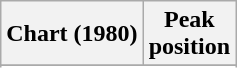<table class="wikitable sortable plainrowheaders" style="text-align:center">
<tr>
<th scope="col">Chart (1980)</th>
<th scope="col">Peak<br>position</th>
</tr>
<tr>
</tr>
<tr>
</tr>
<tr>
</tr>
<tr>
</tr>
</table>
